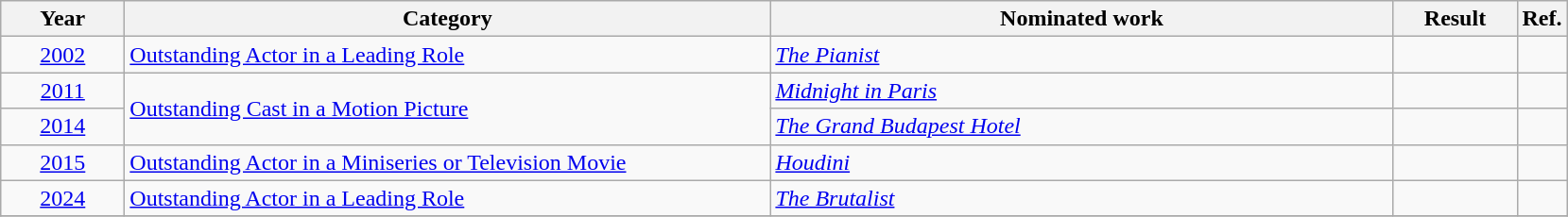<table class=wikitable>
<tr>
<th scope="col" style="width:5em;">Year</th>
<th scope="col" style="width:28em;">Category</th>
<th scope="col" style="width:27em;">Nominated work</th>
<th scope="col" style="width:5em;">Result</th>
<th>Ref.</th>
</tr>
<tr>
<td style="text-align:center;"><a href='#'>2002</a></td>
<td><a href='#'>Outstanding Actor in a Leading Role</a></td>
<td><em><a href='#'>The Pianist</a></em></td>
<td></td>
<td style="text-align:center;"></td>
</tr>
<tr>
<td style="text-align:center;"><a href='#'>2011</a></td>
<td rowspan=2><a href='#'>Outstanding Cast in a Motion Picture</a></td>
<td><em><a href='#'>Midnight in Paris</a></em></td>
<td></td>
<td style="text-align:center;"></td>
</tr>
<tr>
<td style="text-align:center;"><a href='#'>2014</a></td>
<td><em><a href='#'>The Grand Budapest Hotel</a></em></td>
<td></td>
<td style="text-align:center;"></td>
</tr>
<tr>
<td style="text-align:center;"><a href='#'>2015</a></td>
<td><a href='#'>Outstanding Actor in a Miniseries or Television Movie</a></td>
<td><em><a href='#'>Houdini</a></em></td>
<td></td>
<td style="text-align:center;"></td>
</tr>
<tr>
<td style="text-align:center;"><a href='#'>2024</a></td>
<td><a href='#'>Outstanding Actor in a Leading Role</a></td>
<td><em><a href='#'>The Brutalist</a></em></td>
<td></td>
<td style="text-align:center;"></td>
</tr>
<tr>
</tr>
</table>
